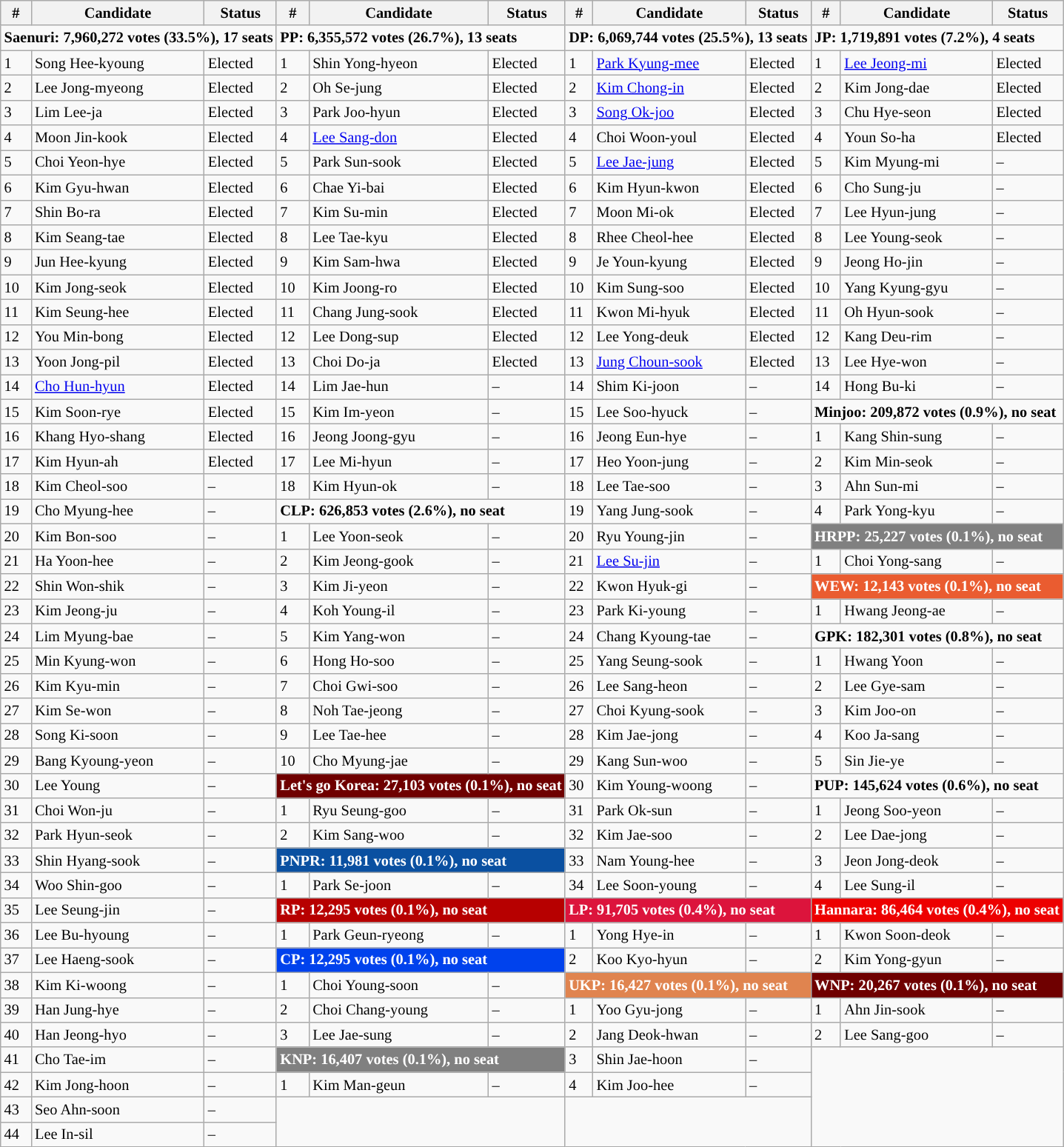<table class="wikitable" style="font-size:85%;">
<tr>
<th>#</th>
<th>Candidate</th>
<th>Status</th>
<th>#</th>
<th>Candidate</th>
<th>Status</th>
<th>#</th>
<th>Candidate</th>
<th>Status</th>
<th>#</th>
<th>Candidate</th>
<th>Status</th>
</tr>
<tr>
<td colspan="3" style="background:"><strong>Saenuri: 7,960,272 votes (33.5%), 17 seats</strong></td>
<td colspan="3" style="background:"><strong>PP: 6,355,572 votes (26.7%), 13 seats</strong></td>
<td colspan="3" style="background:"><strong>DP: 6,069,744 votes (25.5%), 13 seats</strong></td>
<td colspan="3" style="background:"><strong>JP: 1,719,891 votes (7.2%), 4 seats</strong></td>
</tr>
<tr>
<td>1</td>
<td>Song Hee-kyoung</td>
<td style="background:">Elected</td>
<td>1</td>
<td>Shin Yong-hyeon</td>
<td style="background:">Elected</td>
<td>1</td>
<td><a href='#'>Park Kyung-mee</a></td>
<td style="background:">Elected</td>
<td>1</td>
<td><a href='#'>Lee Jeong-mi</a></td>
<td style="background:">Elected</td>
</tr>
<tr>
<td>2</td>
<td>Lee Jong-myeong</td>
<td style="background:">Elected</td>
<td>2</td>
<td>Oh Se-jung</td>
<td style="background:">Elected</td>
<td>2</td>
<td><a href='#'>Kim Chong-in</a></td>
<td style="background:">Elected</td>
<td>2</td>
<td>Kim Jong-dae</td>
<td style="background:">Elected</td>
</tr>
<tr>
<td>3</td>
<td>Lim Lee-ja</td>
<td style="background:">Elected</td>
<td>3</td>
<td>Park Joo-hyun</td>
<td style="background:">Elected</td>
<td>3</td>
<td><a href='#'>Song Ok-joo</a></td>
<td style="background:">Elected</td>
<td>3</td>
<td>Chu Hye-seon</td>
<td style="background:">Elected</td>
</tr>
<tr>
<td>4</td>
<td>Moon Jin-kook</td>
<td style="background:">Elected</td>
<td>4</td>
<td><a href='#'>Lee Sang-don</a></td>
<td style="background:">Elected</td>
<td>4</td>
<td>Choi Woon-youl</td>
<td style="background:">Elected</td>
<td>4</td>
<td>Youn So-ha</td>
<td style="background:">Elected</td>
</tr>
<tr>
<td>5</td>
<td>Choi Yeon-hye</td>
<td style="background:">Elected</td>
<td>5</td>
<td>Park Sun-sook</td>
<td style="background:">Elected</td>
<td>5</td>
<td><a href='#'>Lee Jae-jung</a></td>
<td style="background:">Elected</td>
<td>5</td>
<td>Kim Myung-mi</td>
<td>–</td>
</tr>
<tr>
<td>6</td>
<td>Kim Gyu-hwan</td>
<td style="background:">Elected</td>
<td>6</td>
<td>Chae Yi-bai</td>
<td style="background:">Elected</td>
<td>6</td>
<td>Kim Hyun-kwon</td>
<td style="background:">Elected</td>
<td>6</td>
<td>Cho Sung-ju</td>
<td>–</td>
</tr>
<tr>
<td>7</td>
<td>Shin Bo-ra</td>
<td style="background:">Elected</td>
<td>7</td>
<td>Kim Su-min</td>
<td style="background:">Elected</td>
<td>7</td>
<td>Moon Mi-ok</td>
<td style="background:">Elected</td>
<td>7</td>
<td>Lee Hyun-jung</td>
<td>–</td>
</tr>
<tr>
<td>8</td>
<td>Kim Seang-tae</td>
<td style="background:">Elected</td>
<td>8</td>
<td>Lee Tae-kyu</td>
<td style="background:">Elected</td>
<td>8</td>
<td>Rhee Cheol-hee</td>
<td style="background:">Elected</td>
<td>8</td>
<td>Lee Young-seok</td>
<td>–</td>
</tr>
<tr>
<td>9</td>
<td>Jun Hee-kyung</td>
<td style="background:">Elected</td>
<td>9</td>
<td>Kim Sam-hwa</td>
<td style="background:">Elected</td>
<td>9</td>
<td>Je Youn-kyung</td>
<td style="background:">Elected</td>
<td>9</td>
<td>Jeong Ho-jin</td>
<td>–</td>
</tr>
<tr>
<td>10</td>
<td>Kim Jong-seok</td>
<td style="background:">Elected</td>
<td>10</td>
<td>Kim Joong-ro</td>
<td style="background:">Elected</td>
<td>10</td>
<td>Kim Sung-soo</td>
<td style="background:">Elected</td>
<td>10</td>
<td>Yang Kyung-gyu</td>
<td>–</td>
</tr>
<tr>
<td>11</td>
<td>Kim Seung-hee</td>
<td style="background:">Elected</td>
<td>11</td>
<td>Chang Jung-sook</td>
<td style="background:">Elected</td>
<td>11</td>
<td>Kwon Mi-hyuk</td>
<td style="background:">Elected</td>
<td>11</td>
<td>Oh Hyun-sook</td>
<td>–</td>
</tr>
<tr>
<td>12</td>
<td>You Min-bong</td>
<td style="background:">Elected</td>
<td>12</td>
<td>Lee Dong-sup</td>
<td style="background:">Elected</td>
<td>12</td>
<td>Lee Yong-deuk</td>
<td style="background:">Elected</td>
<td>12</td>
<td>Kang Deu-rim</td>
<td>–</td>
</tr>
<tr>
<td>13</td>
<td>Yoon Jong-pil</td>
<td style="background:">Elected</td>
<td>13</td>
<td>Choi Do-ja</td>
<td style="background:">Elected</td>
<td>13</td>
<td><a href='#'>Jung Choun-sook</a></td>
<td style="background:">Elected</td>
<td>13</td>
<td>Lee Hye-won</td>
<td>–</td>
</tr>
<tr>
<td>14</td>
<td><a href='#'>Cho Hun-hyun</a></td>
<td style="background:">Elected</td>
<td>14</td>
<td>Lim Jae-hun</td>
<td>–</td>
<td>14</td>
<td>Shim Ki-joon</td>
<td>–</td>
<td>14</td>
<td>Hong Bu-ki</td>
<td>–</td>
</tr>
<tr>
<td>15</td>
<td>Kim Soon-rye</td>
<td style="background:">Elected</td>
<td>15</td>
<td>Kim Im-yeon</td>
<td>–</td>
<td>15</td>
<td>Lee Soo-hyuck</td>
<td>–</td>
<td colspan="3" style="background:"><strong>Minjoo: 209,872 votes (0.9%), no seat</strong></td>
</tr>
<tr>
<td>16</td>
<td>Khang Hyo-shang</td>
<td style="background:">Elected</td>
<td>16</td>
<td>Jeong Joong-gyu</td>
<td>–</td>
<td>16</td>
<td>Jeong Eun-hye</td>
<td>–</td>
<td>1</td>
<td>Kang Shin-sung</td>
<td>–</td>
</tr>
<tr>
<td>17</td>
<td>Kim Hyun-ah</td>
<td style="background:">Elected</td>
<td>17</td>
<td>Lee Mi-hyun</td>
<td>–</td>
<td>17</td>
<td>Heo Yoon-jung</td>
<td>–</td>
<td>2</td>
<td>Kim Min-seok</td>
<td>–</td>
</tr>
<tr>
<td>18</td>
<td>Kim Cheol-soo</td>
<td>–</td>
<td>18</td>
<td>Kim Hyun-ok</td>
<td>–</td>
<td>18</td>
<td>Lee Tae-soo</td>
<td>–</td>
<td>3</td>
<td>Ahn Sun-mi</td>
<td>–</td>
</tr>
<tr>
<td>19</td>
<td>Cho Myung-hee</td>
<td>–</td>
<td colspan="3" style="background:"><strong>CLP: 626,853 votes (2.6%), no seat</strong></td>
<td>19</td>
<td>Yang Jung-sook</td>
<td>–</td>
<td>4</td>
<td>Park Yong-kyu</td>
<td>–</td>
</tr>
<tr>
<td>20</td>
<td>Kim Bon-soo</td>
<td>–</td>
<td>1</td>
<td>Lee Yoon-seok</td>
<td>–</td>
<td>20</td>
<td>Ryu Young-jin</td>
<td>–</td>
<td colspan="3" style="background:grey; color:white"><strong>HRPP: 25,227 votes (0.1%), no seat</strong></td>
</tr>
<tr>
<td>21</td>
<td>Ha Yoon-hee</td>
<td>–</td>
<td>2</td>
<td>Kim Jeong-gook</td>
<td>–</td>
<td>21</td>
<td><a href='#'>Lee Su-jin</a></td>
<td>–</td>
<td>1</td>
<td>Choi Yong-sang</td>
<td>–</td>
</tr>
<tr>
<td>22</td>
<td>Shin Won-shik</td>
<td>–</td>
<td>3</td>
<td>Kim Ji-yeon</td>
<td>–</td>
<td>22</td>
<td>Kwon Hyuk-gi</td>
<td>–</td>
<td colspan="3" style="background:#EA5C30; color:white"><strong>WEW: 12,143 votes (0.1%), no seat</strong></td>
</tr>
<tr>
<td>23</td>
<td>Kim Jeong-ju</td>
<td>–</td>
<td>4</td>
<td>Koh Young-il</td>
<td>–</td>
<td>23</td>
<td>Park Ki-young</td>
<td>–</td>
<td>1</td>
<td>Hwang Jeong-ae</td>
<td>–</td>
</tr>
<tr>
<td>24</td>
<td>Lim Myung-bae</td>
<td>–</td>
<td>5</td>
<td>Kim Yang-won</td>
<td>–</td>
<td>24</td>
<td>Chang Kyoung-tae</td>
<td>–</td>
<td colspan="3" style="background:"><strong>GPK: 182,301 votes (0.8%), no seat</strong></td>
</tr>
<tr>
<td>25</td>
<td>Min Kyung-won</td>
<td>–</td>
<td>6</td>
<td>Hong Ho-soo</td>
<td>–</td>
<td>25</td>
<td>Yang Seung-sook</td>
<td>–</td>
<td>1</td>
<td>Hwang Yoon</td>
<td>–</td>
</tr>
<tr>
<td>26</td>
<td>Kim Kyu-min</td>
<td>–</td>
<td>7</td>
<td>Choi Gwi-soo</td>
<td>–</td>
<td>26</td>
<td>Lee Sang-heon</td>
<td>–</td>
<td>2</td>
<td>Lee Gye-sam</td>
<td>–</td>
</tr>
<tr>
<td>27</td>
<td>Kim Se-won</td>
<td>–</td>
<td>8</td>
<td>Noh Tae-jeong</td>
<td>–</td>
<td>27</td>
<td>Choi Kyung-sook</td>
<td>–</td>
<td>3</td>
<td>Kim Joo-on</td>
<td>–</td>
</tr>
<tr>
<td>28</td>
<td>Song Ki-soon</td>
<td>–</td>
<td>9</td>
<td>Lee Tae-hee</td>
<td>–</td>
<td>28</td>
<td>Kim Jae-jong</td>
<td>–</td>
<td>4</td>
<td>Koo Ja-sang</td>
<td>–</td>
</tr>
<tr>
<td>29</td>
<td>Bang Kyoung-yeon</td>
<td>–</td>
<td>10</td>
<td>Cho Myung-jae</td>
<td>–</td>
<td>29</td>
<td>Kang Sun-woo</td>
<td>–</td>
<td>5</td>
<td>Sin Jie-ye</td>
<td>–</td>
</tr>
<tr>
<td>30</td>
<td>Lee Young</td>
<td>–</td>
<td colspan="3" style="background:#6F0000; color:white"><strong>Let's go Korea: 27,103 votes (0.1%), no seat</strong></td>
<td>30</td>
<td>Kim Young-woong</td>
<td>–</td>
<td colspan="3" style="background:"><strong>PUP: 145,624 votes (0.6%), no seat</strong></td>
</tr>
<tr>
<td>31</td>
<td>Choi Won-ju</td>
<td>–</td>
<td>1</td>
<td>Ryu Seung-goo</td>
<td>–</td>
<td>31</td>
<td>Park Ok-sun</td>
<td>–</td>
<td>1</td>
<td>Jeong Soo-yeon</td>
<td>–</td>
</tr>
<tr>
<td>32</td>
<td>Park Hyun-seok</td>
<td>–</td>
<td>2</td>
<td>Kim Sang-woo</td>
<td>–</td>
<td>32</td>
<td>Kim Jae-soo</td>
<td>–</td>
<td>2</td>
<td>Lee Dae-jong</td>
<td>–</td>
</tr>
<tr>
<td>33</td>
<td>Shin Hyang-sook</td>
<td>–</td>
<td colspan="3" style="background:#0A50A1; color:white"><strong>PNPR: 11,981 votes (0.1%), no seat</strong></td>
<td>33</td>
<td>Nam Young-hee</td>
<td>–</td>
<td>3</td>
<td>Jeon Jong-deok</td>
<td>–</td>
</tr>
<tr>
<td>34</td>
<td>Woo Shin-goo</td>
<td>–</td>
<td>1</td>
<td>Park Se-joon</td>
<td>–</td>
<td>34</td>
<td>Lee Soon-young</td>
<td>–</td>
<td>4</td>
<td>Lee Sung-il</td>
<td>–</td>
</tr>
<tr>
<td>35</td>
<td>Lee Seung-jin</td>
<td>–</td>
<td colspan="3" style="background:#B70000; color:white"><strong>RP: 12,295 votes (0.1%), no seat</strong></td>
<td colspan="3" style="background:#DC143C; color:white"><strong>LP: 91,705 votes (0.4%), no seat</strong></td>
<td colspan="3" style="background:#ED0000; color:white"><strong>Hannara: 86,464 votes (0.4%), no seat</strong></td>
</tr>
<tr>
<td>36</td>
<td>Lee Bu-hyoung</td>
<td>–</td>
<td>1</td>
<td>Park Geun-ryeong</td>
<td>–</td>
<td>1</td>
<td>Yong Hye-in</td>
<td>–</td>
<td>1</td>
<td>Kwon Soon-deok</td>
<td>–</td>
</tr>
<tr>
<td>37</td>
<td>Lee Haeng-sook</td>
<td>–</td>
<td colspan="3" style="background:#0042ED; color:white"><strong>CP: 12,295 votes (0.1%), no seat</strong></td>
<td>2</td>
<td>Koo Kyo-hyun</td>
<td>–</td>
<td>2</td>
<td>Kim Yong-gyun</td>
<td>–</td>
</tr>
<tr>
<td>38</td>
<td>Kim Ki-woong</td>
<td>–</td>
<td>1</td>
<td>Choi Young-soon</td>
<td>–</td>
<td colspan="3" style="background:#E0844F; color:white"><strong>UKP: 16,427 votes (0.1%), no seat</strong></td>
<td colspan="3" style="background:#6F0000; color:white"><strong>WNP: 20,267 votes (0.1%), no seat</strong></td>
</tr>
<tr>
<td>39</td>
<td>Han Jung-hye</td>
<td>–</td>
<td>2</td>
<td>Choi Chang-young</td>
<td>–</td>
<td>1</td>
<td>Yoo Gyu-jong</td>
<td>–</td>
<td>1</td>
<td>Ahn Jin-sook</td>
<td>–</td>
</tr>
<tr>
<td>40</td>
<td>Han Jeong-hyo</td>
<td>–</td>
<td>3</td>
<td>Lee Jae-sung</td>
<td>–</td>
<td>2</td>
<td>Jang Deok-hwan</td>
<td>–</td>
<td>2</td>
<td>Lee Sang-goo</td>
<td>–</td>
</tr>
<tr>
<td>41</td>
<td>Cho Tae-im</td>
<td>–</td>
<td colspan="3" style="background:grey; color:white"><strong>KNP: 16,407 votes (0.1%), no seat</strong></td>
<td>3</td>
<td>Shin Jae-hoon</td>
<td>–</td>
<td colspan="3" rowspan="4"></td>
</tr>
<tr>
<td>42</td>
<td>Kim Jong-hoon</td>
<td>–</td>
<td>1</td>
<td>Kim Man-geun</td>
<td>–</td>
<td>4</td>
<td>Kim Joo-hee</td>
<td>–</td>
</tr>
<tr>
<td>43</td>
<td>Seo Ahn-soon</td>
<td>–</td>
<td colspan="3" rowspan="2"></td>
<td colspan="3" rowspan="2"></td>
</tr>
<tr>
<td>44</td>
<td>Lee In-sil</td>
<td>–</td>
</tr>
</table>
